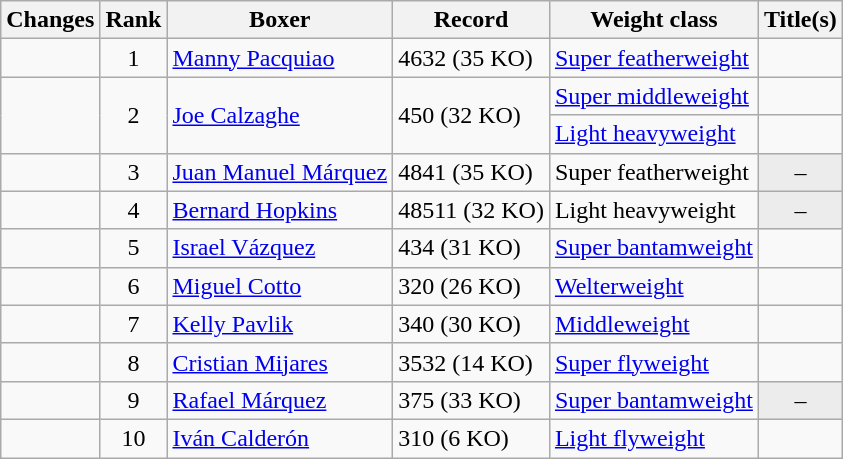<table class="wikitable ">
<tr>
<th>Changes</th>
<th>Rank</th>
<th>Boxer</th>
<th>Record</th>
<th>Weight class</th>
<th>Title(s)</th>
</tr>
<tr>
<td align=center></td>
<td align=center>1</td>
<td><a href='#'>Manny Pacquiao</a></td>
<td>4632 (35 KO)</td>
<td><a href='#'>Super featherweight</a></td>
<td></td>
</tr>
<tr>
<td rowspan=2 align=center></td>
<td rowspan=2 align=center>2</td>
<td rowspan=2><a href='#'>Joe Calzaghe</a></td>
<td rowspan=2>450 (32 KO)</td>
<td><a href='#'>Super middleweight</a></td>
<td></td>
</tr>
<tr>
<td><a href='#'>Light heavyweight</a></td>
<td></td>
</tr>
<tr>
<td align=center></td>
<td align=center>3</td>
<td><a href='#'>Juan Manuel Márquez</a></td>
<td>4841 (35 KO)</td>
<td>Super featherweight</td>
<td align=center bgcolor=#ECECEC data-sort-value="Z">–</td>
</tr>
<tr>
<td align=center></td>
<td align=center>4</td>
<td><a href='#'>Bernard Hopkins</a></td>
<td>48511 (32 KO)</td>
<td>Light heavyweight</td>
<td align=center bgcolor=#ECECEC data-sort-value="Z">–</td>
</tr>
<tr>
<td align=center></td>
<td align=center>5</td>
<td><a href='#'>Israel Vázquez</a></td>
<td>434 (31 KO)</td>
<td><a href='#'>Super bantamweight</a></td>
<td></td>
</tr>
<tr>
<td align=center></td>
<td align=center>6</td>
<td><a href='#'>Miguel Cotto</a></td>
<td>320 (26 KO)</td>
<td><a href='#'>Welterweight</a></td>
<td></td>
</tr>
<tr>
<td align=center></td>
<td align=center>7</td>
<td><a href='#'>Kelly Pavlik</a></td>
<td>340 (30 KO)</td>
<td><a href='#'>Middleweight</a></td>
<td></td>
</tr>
<tr>
<td align=center></td>
<td align=center>8</td>
<td><a href='#'>Cristian Mijares</a></td>
<td>3532 (14 KO)</td>
<td><a href='#'>Super flyweight</a></td>
<td></td>
</tr>
<tr>
<td align=center></td>
<td align=center>9</td>
<td><a href='#'>Rafael Márquez</a></td>
<td>375 (33 KO)</td>
<td><a href='#'>Super bantamweight</a></td>
<td align=center bgcolor=#ECECEC data-sort-value="Z">–</td>
</tr>
<tr>
<td align=center></td>
<td align=center>10</td>
<td><a href='#'>Iván Calderón</a></td>
<td>310 (6 KO)</td>
<td><a href='#'>Light flyweight</a></td>
<td></td>
</tr>
</table>
